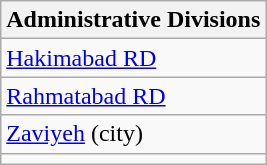<table class="wikitable">
<tr>
<th>Administrative Divisions</th>
</tr>
<tr>
<td><a href='#'>Hakimabad RD</a></td>
</tr>
<tr>
<td><a href='#'>Rahmatabad RD</a></td>
</tr>
<tr>
<td><a href='#'>Zaviyeh</a> (city)</td>
</tr>
<tr>
<td colspan=1></td>
</tr>
</table>
